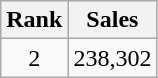<table class="wikitable">
<tr>
<th>Rank</th>
<th>Sales</th>
</tr>
<tr>
<td align="center">2</td>
<td>238,302</td>
</tr>
</table>
